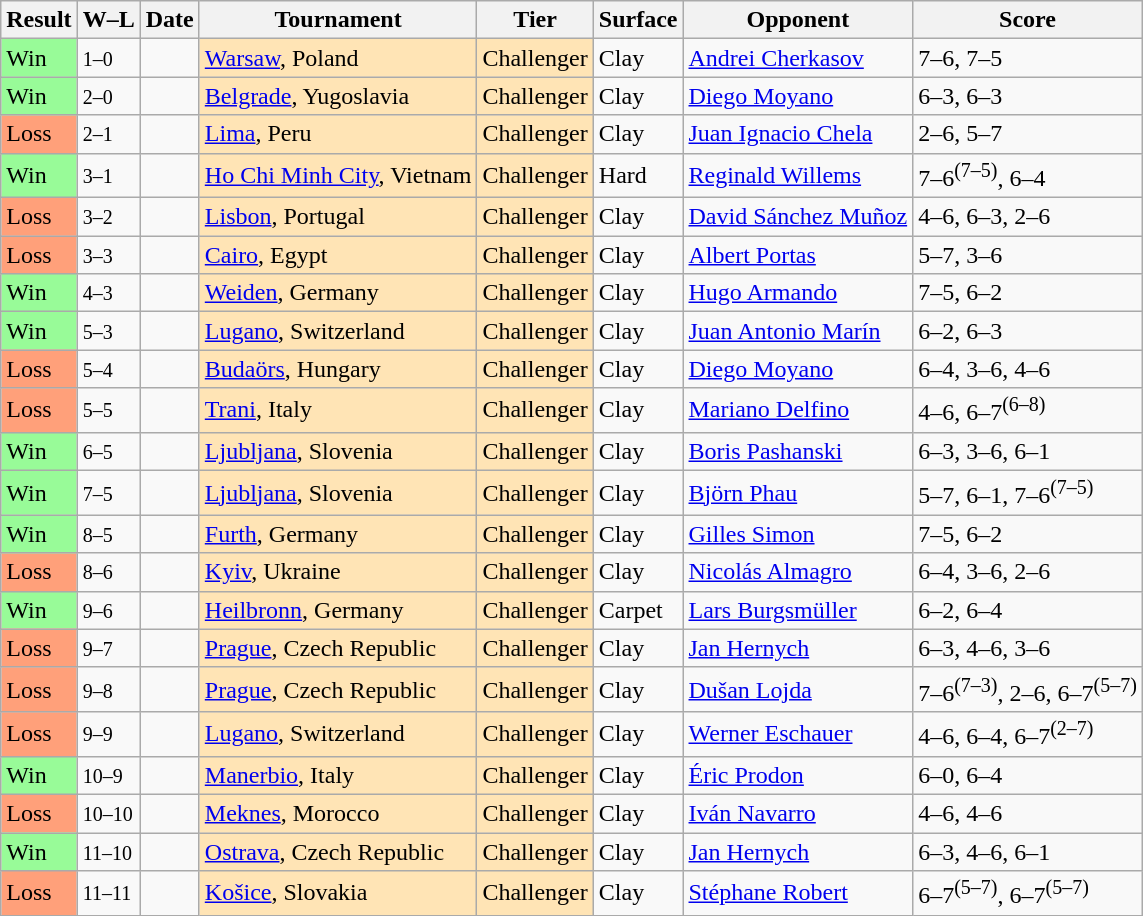<table class="sortable wikitable">
<tr>
<th>Result</th>
<th class="unsortable">W–L</th>
<th>Date</th>
<th>Tournament</th>
<th>Tier</th>
<th>Surface</th>
<th>Opponent</th>
<th class="unsortable">Score</th>
</tr>
<tr>
<td bgcolor=98FB98>Win</td>
<td><small>1–0</small></td>
<td></td>
<td style="background:moccasin;"><a href='#'>Warsaw</a>, Poland</td>
<td style="background:moccasin;">Challenger</td>
<td>Clay</td>
<td> <a href='#'>Andrei Cherkasov</a></td>
<td>7–6, 7–5</td>
</tr>
<tr>
<td bgcolor=98FB98>Win</td>
<td><small>2–0</small></td>
<td></td>
<td style="background:moccasin;"><a href='#'>Belgrade</a>, Yugoslavia</td>
<td style="background:moccasin;">Challenger</td>
<td>Clay</td>
<td> <a href='#'>Diego Moyano</a></td>
<td>6–3, 6–3</td>
</tr>
<tr>
<td bgcolor=FFA07A>Loss</td>
<td><small>2–1</small></td>
<td></td>
<td style="background:moccasin;"><a href='#'>Lima</a>, Peru</td>
<td style="background:moccasin;">Challenger</td>
<td>Clay</td>
<td> <a href='#'>Juan Ignacio Chela</a></td>
<td>2–6, 5–7</td>
</tr>
<tr>
<td bgcolor=98FB98>Win</td>
<td><small>3–1</small></td>
<td></td>
<td style="background:moccasin;"><a href='#'>Ho Chi Minh City</a>, Vietnam</td>
<td style="background:moccasin;">Challenger</td>
<td>Hard</td>
<td> <a href='#'>Reginald Willems</a></td>
<td>7–6<sup>(7–5)</sup>, 6–4</td>
</tr>
<tr>
<td bgcolor=FFA07A>Loss</td>
<td><small>3–2</small></td>
<td></td>
<td style="background:moccasin;"><a href='#'>Lisbon</a>, Portugal</td>
<td style="background:moccasin;">Challenger</td>
<td>Clay</td>
<td> <a href='#'>David Sánchez Muñoz</a></td>
<td>4–6, 6–3, 2–6</td>
</tr>
<tr>
<td bgcolor=FFA07A>Loss</td>
<td><small>3–3</small></td>
<td></td>
<td style="background:moccasin;"><a href='#'>Cairo</a>, Egypt</td>
<td style="background:moccasin;">Challenger</td>
<td>Clay</td>
<td> <a href='#'>Albert Portas</a></td>
<td>5–7, 3–6</td>
</tr>
<tr>
<td bgcolor=98FB98>Win</td>
<td><small>4–3</small></td>
<td></td>
<td style="background:moccasin;"><a href='#'>Weiden</a>, Germany</td>
<td style="background:moccasin;">Challenger</td>
<td>Clay</td>
<td> <a href='#'>Hugo Armando</a></td>
<td>7–5, 6–2</td>
</tr>
<tr>
<td bgcolor=98FB98>Win</td>
<td><small>5–3</small></td>
<td></td>
<td style="background:moccasin;"><a href='#'>Lugano</a>, Switzerland</td>
<td style="background:moccasin;">Challenger</td>
<td>Clay</td>
<td> <a href='#'>Juan Antonio Marín</a></td>
<td>6–2, 6–3</td>
</tr>
<tr>
<td bgcolor=FFA07A>Loss</td>
<td><small>5–4</small></td>
<td></td>
<td style="background:moccasin;"><a href='#'>Budaörs</a>, Hungary</td>
<td style="background:moccasin;">Challenger</td>
<td>Clay</td>
<td> <a href='#'>Diego Moyano</a></td>
<td>6–4, 3–6, 4–6</td>
</tr>
<tr>
<td bgcolor=FFA07A>Loss</td>
<td><small>5–5</small></td>
<td></td>
<td style="background:moccasin;"><a href='#'>Trani</a>, Italy</td>
<td style="background:moccasin;">Challenger</td>
<td>Clay</td>
<td> <a href='#'>Mariano Delfino</a></td>
<td>4–6, 6–7<sup>(6–8)</sup></td>
</tr>
<tr>
<td bgcolor=98FB98>Win</td>
<td><small>6–5</small></td>
<td></td>
<td style="background:moccasin;"><a href='#'>Ljubljana</a>, Slovenia</td>
<td style="background:moccasin;">Challenger</td>
<td>Clay</td>
<td> <a href='#'>Boris Pashanski</a></td>
<td>6–3, 3–6, 6–1</td>
</tr>
<tr>
<td bgcolor=98FB98>Win</td>
<td><small>7–5</small></td>
<td></td>
<td style="background:moccasin;"><a href='#'>Ljubljana</a>, Slovenia</td>
<td style="background:moccasin;">Challenger</td>
<td>Clay</td>
<td> <a href='#'>Björn Phau</a></td>
<td>5–7, 6–1, 7–6<sup>(7–5)</sup></td>
</tr>
<tr>
<td bgcolor=98FB98>Win</td>
<td><small>8–5</small></td>
<td></td>
<td style="background:moccasin;"><a href='#'>Furth</a>, Germany</td>
<td style="background:moccasin;">Challenger</td>
<td>Clay</td>
<td> <a href='#'>Gilles Simon</a></td>
<td>7–5, 6–2</td>
</tr>
<tr>
<td bgcolor=FFA07A>Loss</td>
<td><small>8–6</small></td>
<td></td>
<td style="background:moccasin;"><a href='#'>Kyiv</a>, Ukraine</td>
<td style="background:moccasin;">Challenger</td>
<td>Clay</td>
<td> <a href='#'>Nicolás Almagro</a></td>
<td>6–4, 3–6, 2–6</td>
</tr>
<tr>
<td bgcolor=98FB98>Win</td>
<td><small>9–6</small></td>
<td></td>
<td style="background:moccasin;"><a href='#'>Heilbronn</a>, Germany</td>
<td style="background:moccasin;">Challenger</td>
<td>Carpet</td>
<td> <a href='#'>Lars Burgsmüller</a></td>
<td>6–2, 6–4</td>
</tr>
<tr>
<td bgcolor=FFA07A>Loss</td>
<td><small>9–7</small></td>
<td></td>
<td style="background:moccasin;"><a href='#'>Prague</a>, Czech Republic</td>
<td style="background:moccasin;">Challenger</td>
<td>Clay</td>
<td> <a href='#'>Jan Hernych</a></td>
<td>6–3, 4–6, 3–6</td>
</tr>
<tr>
<td bgcolor=FFA07A>Loss</td>
<td><small>9–8</small></td>
<td></td>
<td style="background:moccasin;"><a href='#'>Prague</a>, Czech Republic</td>
<td style="background:moccasin;">Challenger</td>
<td>Clay</td>
<td> <a href='#'>Dušan Lojda</a></td>
<td>7–6<sup>(7–3)</sup>, 2–6, 6–7<sup>(5–7)</sup></td>
</tr>
<tr>
<td bgcolor=FFA07A>Loss</td>
<td><small>9–9</small></td>
<td></td>
<td style="background:moccasin;"><a href='#'>Lugano</a>, Switzerland</td>
<td style="background:moccasin;">Challenger</td>
<td>Clay</td>
<td> <a href='#'>Werner Eschauer</a></td>
<td>4–6, 6–4, 6–7<sup>(2–7)</sup></td>
</tr>
<tr>
<td bgcolor=98FB98>Win</td>
<td><small>10–9</small></td>
<td></td>
<td style="background:moccasin;"><a href='#'>Manerbio</a>, Italy</td>
<td style="background:moccasin;">Challenger</td>
<td>Clay</td>
<td> <a href='#'>Éric Prodon</a></td>
<td>6–0, 6–4</td>
</tr>
<tr>
<td bgcolor=FFA07A>Loss</td>
<td><small>10–10</small></td>
<td></td>
<td style="background:moccasin;"><a href='#'>Meknes</a>, Morocco</td>
<td style="background:moccasin;">Challenger</td>
<td>Clay</td>
<td> <a href='#'>Iván Navarro</a></td>
<td>4–6, 4–6</td>
</tr>
<tr>
<td bgcolor=98FB98>Win</td>
<td><small>11–10</small></td>
<td></td>
<td style="background:moccasin;"><a href='#'>Ostrava</a>, Czech Republic</td>
<td style="background:moccasin;">Challenger</td>
<td>Clay</td>
<td> <a href='#'>Jan Hernych</a></td>
<td>6–3, 4–6, 6–1</td>
</tr>
<tr>
<td bgcolor=FFA07A>Loss</td>
<td><small>11–11</small></td>
<td></td>
<td style="background:moccasin;"><a href='#'>Košice</a>, Slovakia</td>
<td style="background:moccasin;">Challenger</td>
<td>Clay</td>
<td> <a href='#'>Stéphane Robert</a></td>
<td>6–7<sup>(5–7)</sup>, 6–7<sup>(5–7)</sup></td>
</tr>
</table>
